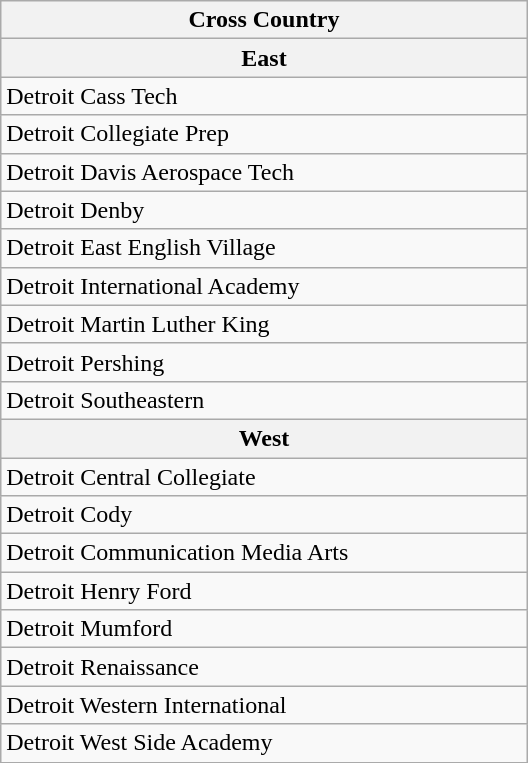<table class="wikitable collapsible collapsed" style="width:22em">
<tr>
<th align=center>Cross Country</th>
</tr>
<tr>
<th>East</th>
</tr>
<tr>
<td>Detroit Cass Tech</td>
</tr>
<tr>
<td>Detroit Collegiate Prep</td>
</tr>
<tr>
<td>Detroit Davis Aerospace Tech</td>
</tr>
<tr>
<td>Detroit Denby</td>
</tr>
<tr>
<td>Detroit East English Village</td>
</tr>
<tr>
<td>Detroit International Academy</td>
</tr>
<tr>
<td>Detroit Martin Luther King</td>
</tr>
<tr>
<td>Detroit Pershing</td>
</tr>
<tr>
<td>Detroit Southeastern</td>
</tr>
<tr>
<th>West</th>
</tr>
<tr>
<td>Detroit Central Collegiate</td>
</tr>
<tr>
<td>Detroit Cody</td>
</tr>
<tr>
<td>Detroit Communication Media Arts</td>
</tr>
<tr>
<td>Detroit Henry Ford</td>
</tr>
<tr>
<td>Detroit Mumford</td>
</tr>
<tr>
<td>Detroit Renaissance</td>
</tr>
<tr>
<td>Detroit Western International</td>
</tr>
<tr>
<td>Detroit West Side Academy</td>
</tr>
</table>
